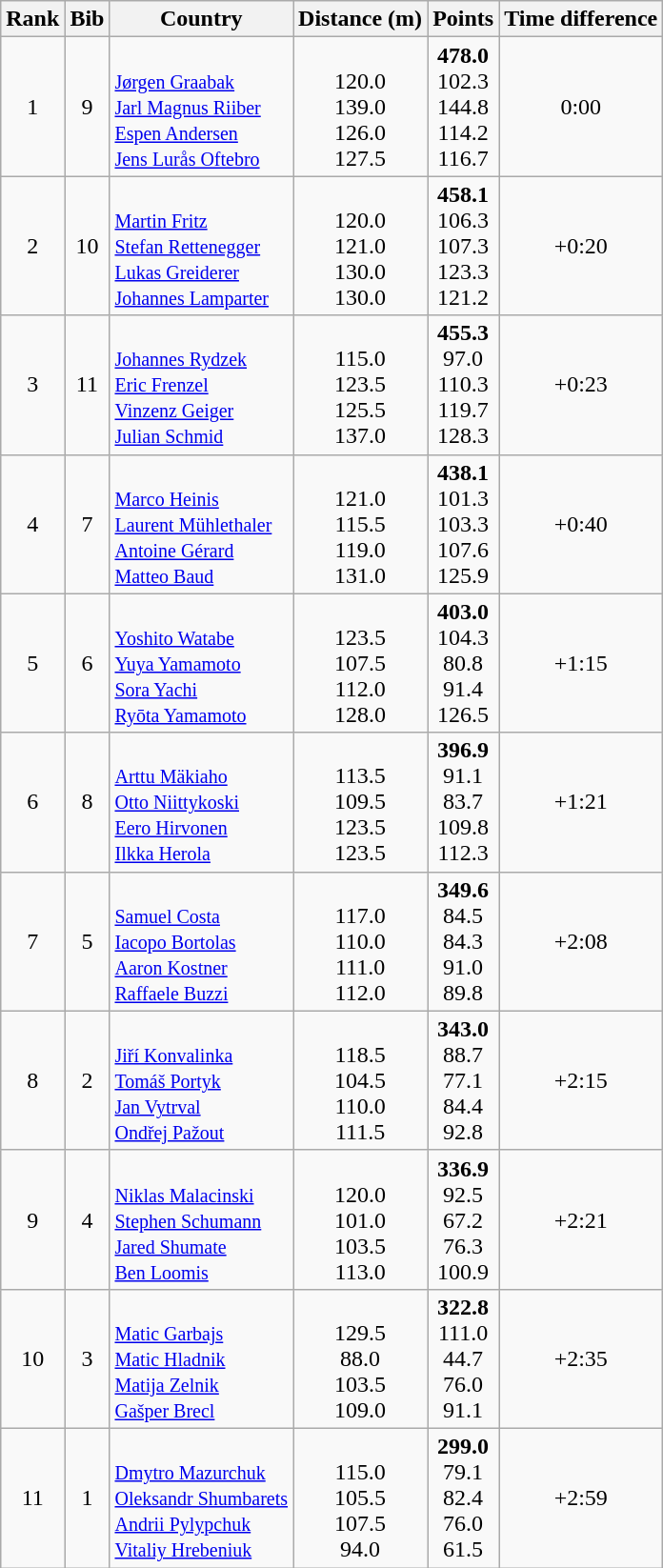<table class="wikitable sortable" style="text-align:center">
<tr>
<th>Rank</th>
<th>Bib</th>
<th>Country</th>
<th>Distance (m)</th>
<th>Points</th>
<th>Time difference</th>
</tr>
<tr>
<td>1</td>
<td>9</td>
<td align=left><br><small><a href='#'>Jørgen Graabak</a><br><a href='#'>Jarl Magnus Riiber</a><br><a href='#'>Espen Andersen</a><br><a href='#'>Jens Lurås Oftebro</a></small></td>
<td><br>120.0<br>139.0<br>126.0<br>127.5</td>
<td><strong>478.0</strong><br>102.3<br>144.8<br>114.2<br>116.7</td>
<td>0:00</td>
</tr>
<tr>
<td>2</td>
<td>10</td>
<td align=left><br><small><a href='#'>Martin Fritz</a><br><a href='#'>Stefan Rettenegger</a><br><a href='#'>Lukas Greiderer</a><br><a href='#'>Johannes Lamparter</a></small></td>
<td><br>120.0<br>121.0<br>130.0<br>130.0</td>
<td><strong>458.1</strong><br>106.3<br>107.3<br>123.3<br>121.2</td>
<td>+0:20</td>
</tr>
<tr>
<td>3</td>
<td>11</td>
<td align=left><br><small><a href='#'>Johannes Rydzek</a><br><a href='#'>Eric Frenzel</a><br><a href='#'>Vinzenz Geiger</a><br><a href='#'>Julian Schmid</a></small></td>
<td><br>115.0<br>123.5<br>125.5<br>137.0</td>
<td><strong>455.3</strong><br>97.0<br>110.3<br>119.7<br>128.3</td>
<td>+0:23</td>
</tr>
<tr>
<td>4</td>
<td>7</td>
<td align=left><br><small><a href='#'>Marco Heinis</a><br><a href='#'>Laurent Mühlethaler</a><br><a href='#'>Antoine Gérard</a><br><a href='#'>Matteo Baud</a></small></td>
<td><br>121.0<br>115.5<br>119.0<br>131.0</td>
<td><strong>438.1</strong><br>101.3<br>103.3<br>107.6<br>125.9</td>
<td>+0:40</td>
</tr>
<tr>
<td>5</td>
<td>6</td>
<td align=left><br><small><a href='#'>Yoshito Watabe</a><br><a href='#'>Yuya Yamamoto</a><br><a href='#'>Sora Yachi</a><br><a href='#'>Ryōta Yamamoto</a></small></td>
<td><br>123.5<br>107.5<br>112.0<br>128.0</td>
<td><strong>403.0</strong><br>104.3<br>80.8<br>91.4<br>126.5</td>
<td>+1:15</td>
</tr>
<tr>
<td>6</td>
<td>8</td>
<td align=left><br><small><a href='#'>Arttu Mäkiaho</a><br><a href='#'>Otto Niittykoski</a><br><a href='#'>Eero Hirvonen</a><br><a href='#'>Ilkka Herola</a></small></td>
<td><br>113.5<br>109.5<br>123.5<br>123.5</td>
<td><strong>396.9</strong><br>91.1<br>83.7<br>109.8<br>112.3</td>
<td>+1:21</td>
</tr>
<tr>
<td>7</td>
<td>5</td>
<td align=left><br><small><a href='#'>Samuel Costa</a><br><a href='#'>Iacopo Bortolas</a><br><a href='#'>Aaron Kostner</a><br><a href='#'>Raffaele Buzzi</a></small></td>
<td><br>117.0<br>110.0<br>111.0<br>112.0</td>
<td><strong>349.6</strong><br>84.5<br>84.3<br>91.0<br>89.8</td>
<td>+2:08</td>
</tr>
<tr>
<td>8</td>
<td>2</td>
<td align=left><br><small><a href='#'>Jiří Konvalinka</a><br><a href='#'>Tomáš Portyk</a><br><a href='#'>Jan Vytrval</a><br><a href='#'>Ondřej Pažout</a></small></td>
<td><br>118.5<br>104.5<br>110.0<br>111.5</td>
<td><strong>343.0</strong><br>88.7<br>77.1<br>84.4<br>92.8</td>
<td>+2:15</td>
</tr>
<tr>
<td>9</td>
<td>4</td>
<td align=left><br><small><a href='#'>Niklas Malacinski</a><br><a href='#'>Stephen Schumann</a><br><a href='#'>Jared Shumate</a><br><a href='#'>Ben Loomis</a></small></td>
<td><br>120.0<br>101.0<br>103.5<br>113.0</td>
<td><strong>336.9</strong><br>92.5<br>67.2<br>76.3<br>100.9</td>
<td>+2:21</td>
</tr>
<tr>
<td>10</td>
<td>3</td>
<td align=left><br><small><a href='#'>Matic Garbajs</a><br><a href='#'>Matic Hladnik</a><br><a href='#'>Matija Zelnik</a><br><a href='#'>Gašper Brecl</a></small></td>
<td><br>129.5<br>88.0<br>103.5<br>109.0</td>
<td><strong>322.8</strong><br>111.0<br>44.7<br>76.0<br>91.1</td>
<td>+2:35</td>
</tr>
<tr>
<td>11</td>
<td>1</td>
<td align=left><br><small><a href='#'>Dmytro Mazurchuk</a><br><a href='#'>Oleksandr Shumbarets</a><br><a href='#'>Andrii Pylypchuk</a><br><a href='#'>Vitaliy Hrebeniuk</a></small></td>
<td><br>115.0<br>105.5<br>107.5<br>94.0</td>
<td><strong>299.0</strong><br>79.1<br>82.4<br>76.0<br>61.5</td>
<td>+2:59</td>
</tr>
</table>
